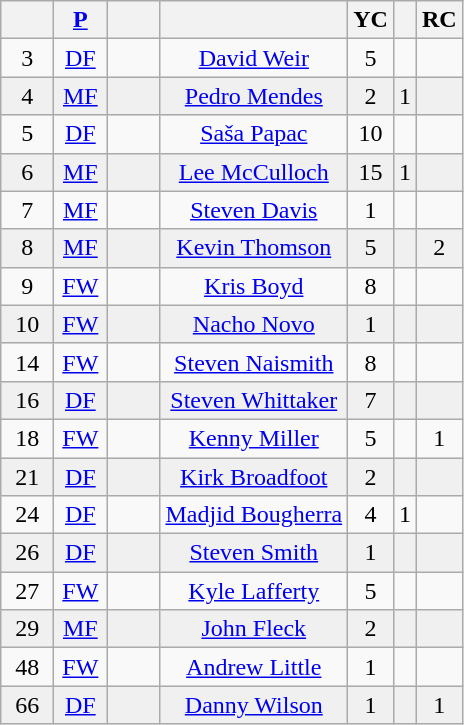<table class="wikitable sortable" style="text-align: center;">
<tr>
<th width=28><br></th>
<th width=28><a href='#'>P</a><br></th>
<th width=28><br></th>
<th><br></th>
<th>YC <br></th>
<th> <br></th>
<th>RC <br></th>
</tr>
<tr>
<td>3</td>
<td><a href='#'>DF</a></td>
<td></td>
<td><a href='#'>David Weir</a></td>
<td>5</td>
<td></td>
<td></td>
</tr>
<tr bgcolor = "#F0F0F0">
<td>4</td>
<td><a href='#'>MF</a></td>
<td></td>
<td><a href='#'>Pedro Mendes</a></td>
<td>2</td>
<td>1</td>
<td></td>
</tr>
<tr>
<td>5</td>
<td><a href='#'>DF</a></td>
<td></td>
<td><a href='#'>Saša Papac</a></td>
<td>10</td>
<td></td>
<td></td>
</tr>
<tr bgcolor = "#F0F0F0">
<td>6</td>
<td><a href='#'>MF</a></td>
<td></td>
<td><a href='#'>Lee McCulloch</a></td>
<td>15</td>
<td>1</td>
<td></td>
</tr>
<tr>
<td>7</td>
<td><a href='#'>MF</a></td>
<td></td>
<td><a href='#'>Steven Davis</a></td>
<td>1</td>
<td></td>
<td></td>
</tr>
<tr bgcolor = "#F0F0F0">
<td>8</td>
<td><a href='#'>MF</a></td>
<td></td>
<td><a href='#'>Kevin Thomson</a></td>
<td>5</td>
<td></td>
<td>2</td>
</tr>
<tr>
<td>9</td>
<td><a href='#'>FW</a></td>
<td></td>
<td><a href='#'>Kris Boyd</a></td>
<td>8</td>
<td></td>
<td></td>
</tr>
<tr bgcolor = "#F0F0F0">
<td>10</td>
<td><a href='#'>FW</a></td>
<td></td>
<td><a href='#'>Nacho Novo</a></td>
<td>1</td>
<td></td>
<td></td>
</tr>
<tr>
<td>14</td>
<td><a href='#'>FW</a></td>
<td></td>
<td><a href='#'>Steven Naismith</a></td>
<td>8</td>
<td></td>
<td></td>
</tr>
<tr bgcolor = "#F0F0F0">
<td>16</td>
<td><a href='#'>DF</a></td>
<td></td>
<td><a href='#'>Steven Whittaker</a></td>
<td>7</td>
<td></td>
<td></td>
</tr>
<tr>
<td>18</td>
<td><a href='#'>FW</a></td>
<td></td>
<td><a href='#'>Kenny Miller</a></td>
<td>5</td>
<td></td>
<td>1</td>
</tr>
<tr bgcolor = "#F0F0F0">
<td>21</td>
<td><a href='#'>DF</a></td>
<td></td>
<td><a href='#'>Kirk Broadfoot</a></td>
<td>2</td>
<td></td>
<td></td>
</tr>
<tr>
<td>24</td>
<td><a href='#'>DF</a></td>
<td></td>
<td><a href='#'>Madjid Bougherra</a></td>
<td>4</td>
<td>1</td>
<td></td>
</tr>
<tr bgcolor = "#F0F0F0">
<td>26</td>
<td><a href='#'>DF</a></td>
<td></td>
<td><a href='#'>Steven Smith</a></td>
<td>1</td>
<td></td>
<td></td>
</tr>
<tr>
<td>27</td>
<td><a href='#'>FW</a></td>
<td></td>
<td><a href='#'>Kyle Lafferty</a></td>
<td>5</td>
<td></td>
<td></td>
</tr>
<tr bgcolor = "#F0F0F0">
<td>29</td>
<td><a href='#'>MF</a></td>
<td></td>
<td><a href='#'>John Fleck</a></td>
<td>2</td>
<td></td>
<td></td>
</tr>
<tr>
<td>48</td>
<td><a href='#'>FW</a></td>
<td></td>
<td><a href='#'>Andrew Little</a></td>
<td>1</td>
<td></td>
<td></td>
</tr>
<tr bgcolor = "#F0F0F0">
<td>66</td>
<td><a href='#'>DF</a></td>
<td></td>
<td><a href='#'>Danny Wilson</a></td>
<td>1</td>
<td></td>
<td>1</td>
</tr>
</table>
